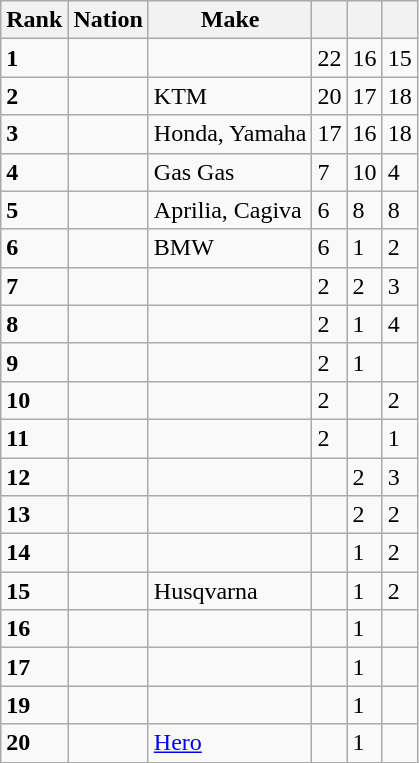<table class="wikitable">
<tr>
<th>Rank</th>
<th>Nation</th>
<th>Make</th>
<th></th>
<th></th>
<th></th>
</tr>
<tr>
<td><strong>1</strong></td>
<td align="left"></td>
<td></td>
<td>22</td>
<td>16</td>
<td>15</td>
</tr>
<tr>
<td><strong>2</strong></td>
<td align="left"></td>
<td>KTM</td>
<td>20</td>
<td>17</td>
<td>18</td>
</tr>
<tr>
<td><strong>3</strong></td>
<td align="left"></td>
<td>Honda, Yamaha</td>
<td>17</td>
<td>16</td>
<td>18</td>
</tr>
<tr>
<td><strong>4</strong></td>
<td align="left"></td>
<td>Gas Gas</td>
<td>7</td>
<td>10</td>
<td>4</td>
</tr>
<tr>
<td><strong>5</strong></td>
<td align="left"></td>
<td>Aprilia, Cagiva</td>
<td>6</td>
<td>8</td>
<td>8</td>
</tr>
<tr>
<td><strong>6</strong></td>
<td align="left"></td>
<td>BMW</td>
<td>6</td>
<td>1</td>
<td>2</td>
</tr>
<tr>
<td><strong>7</strong></td>
<td align="left"></td>
<td></td>
<td>2</td>
<td>2</td>
<td>3</td>
</tr>
<tr>
<td><strong>8</strong></td>
<td align="left"></td>
<td></td>
<td>2</td>
<td>1</td>
<td>4</td>
</tr>
<tr>
<td><strong>9</strong></td>
<td align="left"></td>
<td></td>
<td>2</td>
<td>1</td>
<td></td>
</tr>
<tr>
<td><strong>10</strong></td>
<td align="left"></td>
<td></td>
<td>2</td>
<td></td>
<td>2</td>
</tr>
<tr>
<td><strong>11</strong></td>
<td align="left"></td>
<td></td>
<td>2</td>
<td></td>
<td>1</td>
</tr>
<tr>
<td><strong>12</strong></td>
<td align="left"></td>
<td></td>
<td></td>
<td>2</td>
<td>3</td>
</tr>
<tr>
<td><strong>13</strong></td>
<td align="left"></td>
<td></td>
<td></td>
<td>2</td>
<td>2</td>
</tr>
<tr>
<td><strong>14</strong></td>
<td align="left"></td>
<td></td>
<td></td>
<td>1</td>
<td>2</td>
</tr>
<tr>
<td><strong>15</strong></td>
<td align="left"></td>
<td>Husqvarna</td>
<td></td>
<td>1</td>
<td>2</td>
</tr>
<tr>
<td><strong>16</strong></td>
<td align="left"></td>
<td></td>
<td></td>
<td>1</td>
<td></td>
</tr>
<tr>
<td><strong>17</strong></td>
<td align="left"></td>
<td></td>
<td></td>
<td>1</td>
<td></td>
</tr>
<tr>
<td><strong>19</strong></td>
<td align="left"></td>
<td></td>
<td></td>
<td>1</td>
<td></td>
</tr>
<tr>
<td><strong>20</strong></td>
<td align="left"></td>
<td><a href='#'>Hero</a></td>
<td></td>
<td>1</td>
<td></td>
</tr>
</table>
